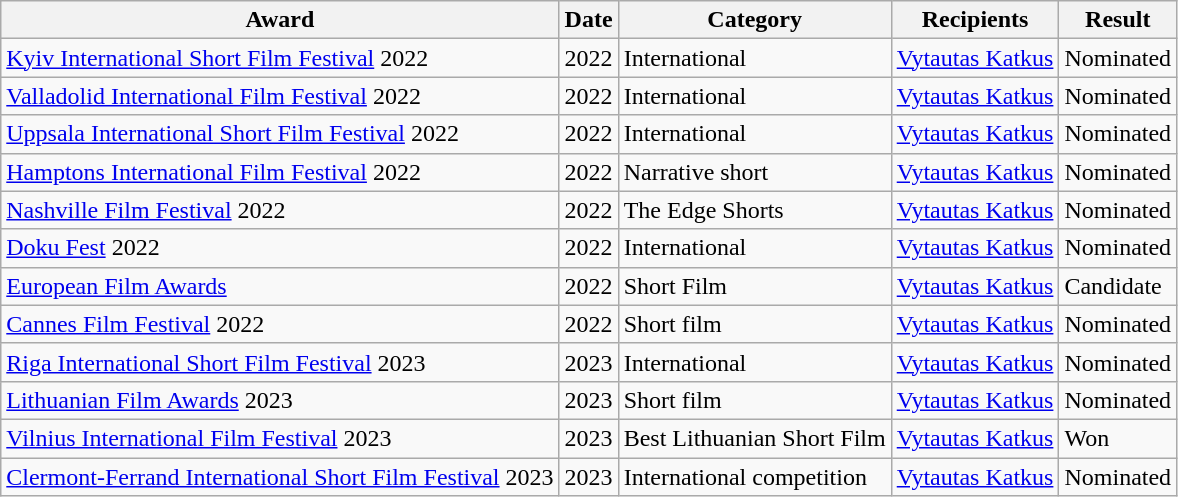<table class="wikitable sortable">
<tr>
<th>Award</th>
<th>Date</th>
<th>Category</th>
<th>Recipients</th>
<th>Result</th>
</tr>
<tr>
<td><a href='#'>Kyiv International Short Film Festival</a> 2022 </td>
<td>2022</td>
<td>International</td>
<td><a href='#'>Vytautas Katkus</a></td>
<td>Nominated</td>
</tr>
<tr>
<td><a href='#'>Valladolid International Film Festival</a> 2022 </td>
<td>2022</td>
<td>International</td>
<td><a href='#'>Vytautas Katkus</a></td>
<td>Nominated</td>
</tr>
<tr>
<td><a href='#'>Uppsala International Short Film Festival</a> 2022 </td>
<td>2022</td>
<td>International</td>
<td><a href='#'>Vytautas Katkus</a></td>
<td>Nominated</td>
</tr>
<tr>
<td><a href='#'>Hamptons International Film Festival</a> 2022 </td>
<td>2022</td>
<td>Narrative short</td>
<td><a href='#'>Vytautas Katkus</a></td>
<td>Nominated</td>
</tr>
<tr>
<td><a href='#'>Nashville Film Festival</a> 2022 </td>
<td>2022</td>
<td>The Edge Shorts</td>
<td><a href='#'>Vytautas Katkus</a></td>
<td>Nominated</td>
</tr>
<tr>
<td><a href='#'>Doku Fest</a> 2022 </td>
<td>2022</td>
<td>International</td>
<td><a href='#'>Vytautas Katkus</a></td>
<td>Nominated</td>
</tr>
<tr>
<td><a href='#'>European Film Awards</a></td>
<td>2022</td>
<td>Short Film</td>
<td><a href='#'>Vytautas Katkus</a></td>
<td>Candidate</td>
</tr>
<tr>
<td><a href='#'>Cannes Film Festival</a> 2022 </td>
<td>2022</td>
<td>Short film</td>
<td><a href='#'>Vytautas Katkus</a></td>
<td>Nominated</td>
</tr>
<tr>
<td><a href='#'>Riga International Short Film Festival</a> 2023 </td>
<td>2023</td>
<td>International</td>
<td><a href='#'>Vytautas Katkus</a></td>
<td>Nominated</td>
</tr>
<tr>
<td><a href='#'>Lithuanian Film Awards</a> 2023</td>
<td>2023</td>
<td>Short film</td>
<td><a href='#'>Vytautas Katkus</a></td>
<td>Nominated</td>
</tr>
<tr>
<td><a href='#'>Vilnius International Film Festival</a> 2023 </td>
<td>2023</td>
<td>Best Lithuanian Short Film</td>
<td><a href='#'>Vytautas Katkus</a></td>
<td>Won</td>
</tr>
<tr>
<td><a href='#'>Clermont-Ferrand International Short Film Festival</a> 2023 </td>
<td>2023</td>
<td>International competition</td>
<td><a href='#'>Vytautas Katkus</a></td>
<td>Nominated</td>
</tr>
</table>
